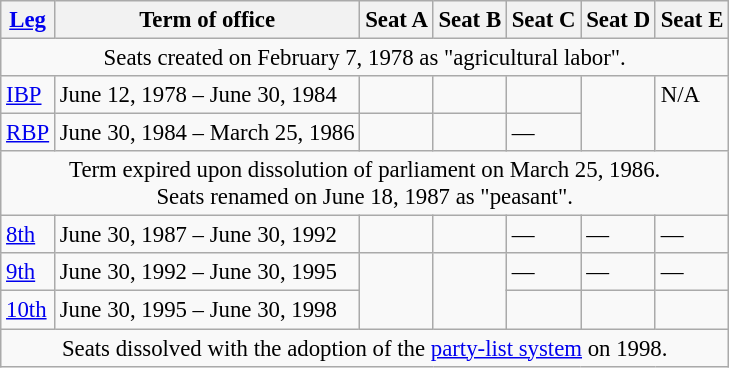<table class="wikitable" style="font-size:95%;">
<tr>
<th><a href='#'>Leg</a></th>
<th>Term of office</th>
<th>Seat A</th>
<th>Seat B</th>
<th>Seat C</th>
<th>Seat D</th>
<th>Seat E</th>
</tr>
<tr>
<td colspan="7" align="center">Seats created on February 7, 1978 as "agricultural labor".</td>
</tr>
<tr style="vertical-align:top;">
<td><a href='#'>IBP</a></td>
<td>June 12, 1978 – June 30, 1984</td>
<td></td>
<td></td>
<td></td>
<td rowspan="2"></td>
<td rowspan="2">N/A</td>
</tr>
<tr style="vertical-align:top;">
<td><a href='#'>RBP</a></td>
<td>June 30, 1984 – March 25, 1986</td>
<td></td>
<td></td>
<td>—</td>
</tr>
<tr style="vertical-align:top;">
<td colspan="7" align="center">Term expired upon dissolution of parliament on March 25, 1986.<br>Seats renamed on June 18, 1987 as "peasant".</td>
</tr>
<tr>
<td><a href='#'>8th</a></td>
<td>June 30, 1987 – June 30, 1992</td>
<td></td>
<td></td>
<td>—</td>
<td>—</td>
<td>—</td>
</tr>
<tr style="vertical-align:top;">
<td><a href='#'>9th</a></td>
<td>June 30, 1992 – June 30, 1995</td>
<td rowspan="2"></td>
<td rowspan="2"></td>
<td>—</td>
<td>—</td>
<td>—</td>
</tr>
<tr style="vertical-align:top;">
<td><a href='#'>10th</a></td>
<td>June 30, 1995 – June 30, 1998</td>
<td></td>
<td></td>
<td></td>
</tr>
<tr>
<td colspan="7" align="center">Seats dissolved with the adoption of the <a href='#'>party-list system</a> on 1998.</td>
</tr>
</table>
